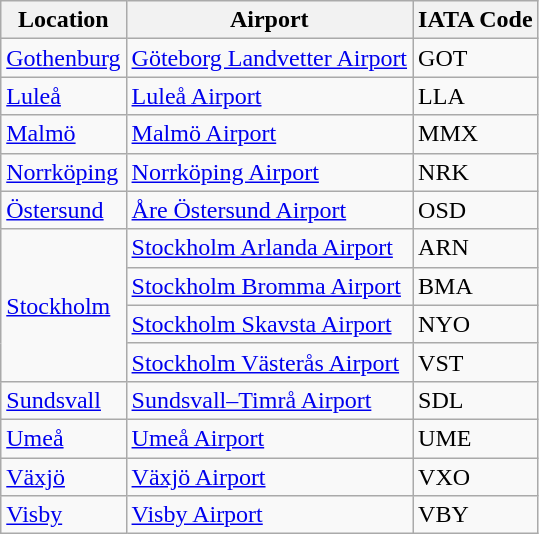<table class="wikitable sortable">
<tr>
<th>Location</th>
<th>Airport</th>
<th>IATA Code</th>
</tr>
<tr>
<td><a href='#'>Gothenburg</a></td>
<td><a href='#'>Göteborg Landvetter Airport</a></td>
<td>GOT</td>
</tr>
<tr>
<td><a href='#'>Luleå</a></td>
<td><a href='#'>Luleå Airport</a></td>
<td>LLA</td>
</tr>
<tr>
<td><a href='#'>Malmö</a></td>
<td><a href='#'>Malmö Airport</a></td>
<td>MMX</td>
</tr>
<tr>
<td><a href='#'>Norrköping</a></td>
<td><a href='#'>Norrköping Airport</a></td>
<td>NRK</td>
</tr>
<tr>
<td><a href='#'>Östersund</a></td>
<td><a href='#'>Åre Östersund Airport</a></td>
<td>OSD</td>
</tr>
<tr>
<td rowspan=4><a href='#'>Stockholm</a></td>
<td><a href='#'>Stockholm Arlanda Airport</a></td>
<td>ARN</td>
</tr>
<tr>
<td><a href='#'>Stockholm Bromma Airport</a></td>
<td>BMA</td>
</tr>
<tr>
<td><a href='#'>Stockholm Skavsta Airport</a></td>
<td>NYO</td>
</tr>
<tr>
<td><a href='#'>Stockholm Västerås Airport</a></td>
<td>VST</td>
</tr>
<tr>
<td><a href='#'>Sundsvall</a></td>
<td><a href='#'>Sundsvall–Timrå Airport</a></td>
<td>SDL</td>
</tr>
<tr>
<td><a href='#'>Umeå</a></td>
<td><a href='#'>Umeå Airport</a></td>
<td>UME</td>
</tr>
<tr>
<td><a href='#'>Växjö</a></td>
<td><a href='#'>Växjö Airport</a></td>
<td>VXO</td>
</tr>
<tr>
<td><a href='#'>Visby</a></td>
<td><a href='#'>Visby Airport</a></td>
<td>VBY</td>
</tr>
</table>
